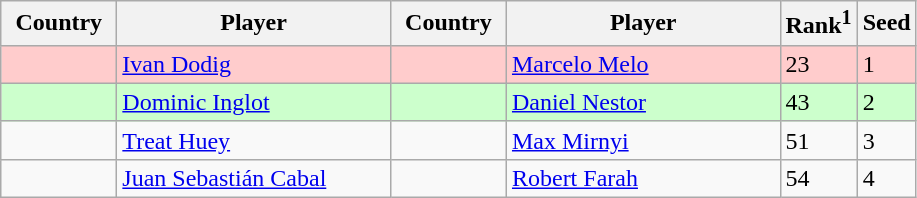<table class="sortable wikitable">
<tr>
<th width="70">Country</th>
<th width="175">Player</th>
<th width="70">Country</th>
<th width="175">Player</th>
<th>Rank<sup>1</sup></th>
<th>Seed</th>
</tr>
<tr style="background:#fcc;">
<td></td>
<td><a href='#'>Ivan Dodig</a></td>
<td></td>
<td><a href='#'>Marcelo Melo</a></td>
<td>23</td>
<td>1</td>
</tr>
<tr style="background:#cfc;">
<td></td>
<td><a href='#'>Dominic Inglot</a></td>
<td></td>
<td><a href='#'>Daniel Nestor</a></td>
<td>43</td>
<td>2</td>
</tr>
<tr>
<td></td>
<td><a href='#'>Treat Huey</a></td>
<td></td>
<td><a href='#'>Max Mirnyi</a></td>
<td>51</td>
<td>3</td>
</tr>
<tr>
<td></td>
<td><a href='#'>Juan Sebastián Cabal</a></td>
<td></td>
<td><a href='#'>Robert Farah</a></td>
<td>54</td>
<td>4</td>
</tr>
</table>
